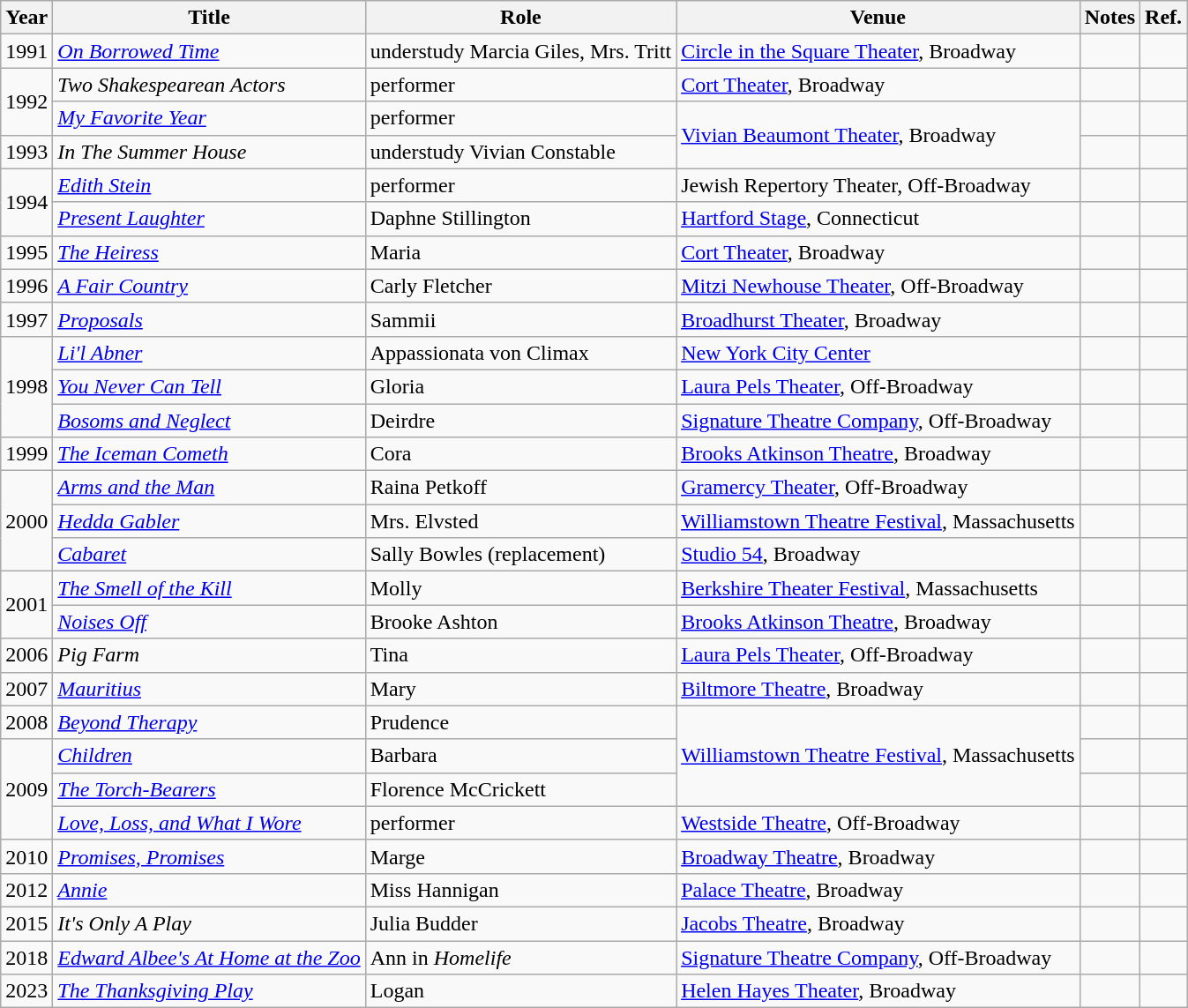<table class="wikitable sortable">
<tr>
<th>Year</th>
<th>Title</th>
<th>Role</th>
<th>Venue</th>
<th class="unsortable">Notes</th>
<th class="unsortable">Ref.</th>
</tr>
<tr>
<td>1991</td>
<td><em><a href='#'>On Borrowed Time</a></em></td>
<td>understudy Marcia Giles, Mrs. Tritt</td>
<td><a href='#'>Circle in the Square Theater</a>, Broadway</td>
<td></td>
<td></td>
</tr>
<tr>
<td rowspan=2>1992</td>
<td><em>Two Shakespearean Actors</em></td>
<td>performer</td>
<td><a href='#'>Cort Theater</a>, Broadway</td>
<td></td>
<td></td>
</tr>
<tr>
<td><em><a href='#'>My Favorite Year</a></em></td>
<td>performer</td>
<td rowspan=2><a href='#'>Vivian Beaumont Theater</a>, Broadway</td>
<td></td>
<td></td>
</tr>
<tr>
<td>1993</td>
<td><em>In The Summer House</em></td>
<td>understudy Vivian Constable</td>
<td></td>
<td></td>
</tr>
<tr>
<td rowspan=2>1994</td>
<td><em><a href='#'>Edith Stein</a></em></td>
<td>performer</td>
<td>Jewish Repertory Theater, Off-Broadway</td>
<td></td>
<td></td>
</tr>
<tr>
<td><em><a href='#'>Present Laughter</a></em></td>
<td>Daphne Stillington</td>
<td><a href='#'>Hartford Stage</a>, Connecticut</td>
<td></td>
<td></td>
</tr>
<tr>
<td>1995</td>
<td data-sort-value="Heiress, The"><em><a href='#'>The Heiress</a></em></td>
<td>Maria</td>
<td><a href='#'>Cort Theater</a>, Broadway</td>
<td></td>
<td></td>
</tr>
<tr>
<td>1996</td>
<td><em><a href='#'>A Fair Country</a></em></td>
<td>Carly Fletcher</td>
<td><a href='#'>Mitzi Newhouse Theater</a>, Off-Broadway</td>
<td></td>
<td></td>
</tr>
<tr>
<td>1997</td>
<td><em><a href='#'>Proposals</a></em></td>
<td>Sammii</td>
<td><a href='#'>Broadhurst Theater</a>, Broadway</td>
<td></td>
<td></td>
</tr>
<tr>
<td rowspan=3>1998</td>
<td><em><a href='#'>Li'l Abner</a></em></td>
<td>Appassionata von Climax</td>
<td><a href='#'>New York City Center</a></td>
<td></td>
<td></td>
</tr>
<tr>
<td><em><a href='#'>You Never Can Tell</a></em></td>
<td>Gloria</td>
<td><a href='#'>Laura Pels Theater</a>, Off-Broadway</td>
<td></td>
<td></td>
</tr>
<tr>
<td><em><a href='#'>Bosoms and Neglect</a></em></td>
<td>Deirdre</td>
<td><a href='#'>Signature Theatre Company</a>, Off-Broadway</td>
<td></td>
<td></td>
</tr>
<tr>
<td>1999</td>
<td data-sort-value="Iceman Cometh, The"><em><a href='#'>The Iceman Cometh</a></em></td>
<td>Cora</td>
<td><a href='#'>Brooks Atkinson Theatre</a>, Broadway</td>
<td></td>
<td></td>
</tr>
<tr>
<td rowspan=3>2000</td>
<td><em><a href='#'>Arms and the Man</a></em></td>
<td>Raina Petkoff</td>
<td><a href='#'>Gramercy Theater</a>, Off-Broadway</td>
<td></td>
<td></td>
</tr>
<tr>
<td><em><a href='#'>Hedda Gabler</a></em></td>
<td>Mrs. Elvsted</td>
<td><a href='#'>Williamstown Theatre Festival</a>, Massachusetts</td>
<td></td>
<td></td>
</tr>
<tr>
<td><em><a href='#'>Cabaret</a></em></td>
<td>Sally Bowles (replacement)</td>
<td><a href='#'>Studio 54</a>, Broadway</td>
<td></td>
<td></td>
</tr>
<tr>
<td rowspan=2>2001</td>
<td data-sort-value="Smell of the Kill, The"><em><a href='#'>The Smell of the Kill</a></em></td>
<td>Molly</td>
<td><a href='#'>Berkshire Theater Festival</a>, Massachusetts</td>
<td></td>
<td></td>
</tr>
<tr>
<td><em><a href='#'>Noises Off</a></em></td>
<td>Brooke Ashton</td>
<td><a href='#'>Brooks Atkinson Theatre</a>, Broadway</td>
<td></td>
<td></td>
</tr>
<tr>
<td>2006</td>
<td><em>Pig Farm</em></td>
<td>Tina</td>
<td><a href='#'>Laura Pels Theater</a>, Off-Broadway</td>
<td></td>
<td></td>
</tr>
<tr>
<td>2007</td>
<td><em><a href='#'>Mauritius</a></em></td>
<td>Mary</td>
<td><a href='#'>Biltmore Theatre</a>, Broadway</td>
<td></td>
<td></td>
</tr>
<tr>
<td>2008</td>
<td><em><a href='#'>Beyond Therapy</a></em></td>
<td>Prudence</td>
<td rowspan=3><a href='#'>Williamstown Theatre Festival</a>, Massachusetts</td>
<td></td>
<td></td>
</tr>
<tr>
<td rowspan=3>2009</td>
<td><em><a href='#'>Children</a></em></td>
<td>Barbara</td>
<td></td>
<td></td>
</tr>
<tr>
<td data-sort-value="Torch-Bearers, The"><em><a href='#'>The Torch-Bearers </a></em></td>
<td>Florence McCrickett</td>
<td></td>
<td></td>
</tr>
<tr>
<td><em><a href='#'>Love, Loss, and What I Wore</a></em></td>
<td>performer</td>
<td><a href='#'>Westside Theatre</a>, Off-Broadway</td>
<td></td>
<td></td>
</tr>
<tr>
<td>2010</td>
<td><em><a href='#'>Promises, Promises</a></em></td>
<td>Marge</td>
<td><a href='#'>Broadway Theatre</a>, Broadway</td>
<td></td>
<td></td>
</tr>
<tr>
<td>2012</td>
<td><em><a href='#'>Annie</a></em></td>
<td>Miss Hannigan</td>
<td><a href='#'>Palace Theatre</a>, Broadway</td>
<td></td>
<td></td>
</tr>
<tr>
<td>2015</td>
<td><em>It's Only A Play</em></td>
<td>Julia Budder</td>
<td><a href='#'>Jacobs Theatre</a>, Broadway</td>
<td></td>
<td></td>
</tr>
<tr>
<td>2018</td>
<td><em><a href='#'>Edward Albee's At Home at the Zoo</a></em></td>
<td>Ann in <em>Homelife</em></td>
<td><a href='#'>Signature Theatre Company</a>, Off-Broadway</td>
<td></td>
<td></td>
</tr>
<tr>
<td>2023</td>
<td data-sort-value="Thanksgiving Play, The"><em><a href='#'>The Thanksgiving Play</a></em></td>
<td>Logan</td>
<td><a href='#'>Helen Hayes Theater</a>, Broadway</td>
<td></td>
<td></td>
</tr>
</table>
